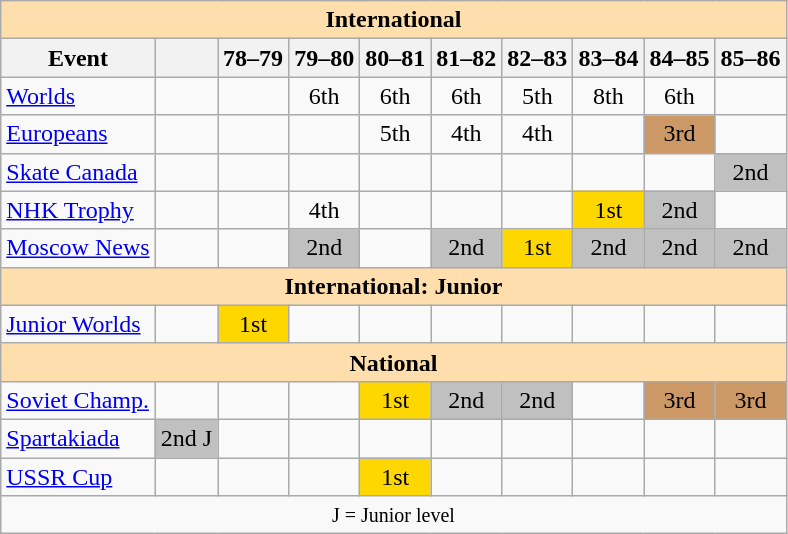<table class="wikitable" style="text-align:center">
<tr>
<th style="background-color: #ffdead; " colspan=10 align=center>International</th>
</tr>
<tr>
<th>Event</th>
<th></th>
<th>78–79</th>
<th>79–80</th>
<th>80–81</th>
<th>81–82</th>
<th>82–83</th>
<th>83–84</th>
<th>84–85</th>
<th>85–86</th>
</tr>
<tr>
<td align=left><a href='#'>Worlds</a></td>
<td></td>
<td></td>
<td>6th</td>
<td>6th</td>
<td>6th</td>
<td>5th</td>
<td>8th</td>
<td>6th</td>
<td></td>
</tr>
<tr>
<td align=left><a href='#'>Europeans</a></td>
<td></td>
<td></td>
<td></td>
<td>5th</td>
<td>4th</td>
<td>4th</td>
<td></td>
<td bgcolor=cc9966>3rd</td>
<td></td>
</tr>
<tr>
<td align=left><a href='#'>Skate Canada</a></td>
<td></td>
<td></td>
<td></td>
<td></td>
<td></td>
<td></td>
<td></td>
<td></td>
<td bgcolor=silver>2nd</td>
</tr>
<tr>
<td align=left><a href='#'>NHK Trophy</a></td>
<td></td>
<td></td>
<td>4th</td>
<td></td>
<td></td>
<td></td>
<td bgcolor=gold>1st</td>
<td bgcolor=silver>2nd</td>
<td></td>
</tr>
<tr>
<td align=left><a href='#'>Moscow News</a></td>
<td></td>
<td></td>
<td bgcolor=silver>2nd</td>
<td></td>
<td bgcolor=silver>2nd</td>
<td bgcolor=gold>1st</td>
<td bgcolor=silver>2nd</td>
<td bgcolor=silver>2nd</td>
<td bgcolor=silver>2nd</td>
</tr>
<tr>
<th style="background-color: #ffdead; " colspan=10 align=center>International: Junior</th>
</tr>
<tr>
<td align=left><a href='#'>Junior Worlds</a></td>
<td></td>
<td bgcolor=gold>1st</td>
<td></td>
<td></td>
<td></td>
<td></td>
<td></td>
<td></td>
<td></td>
</tr>
<tr>
<th style="background-color: #ffdead; " colspan=10 align=center>National</th>
</tr>
<tr>
<td align=left><a href='#'>Soviet Champ.</a></td>
<td></td>
<td></td>
<td></td>
<td bgcolor=gold>1st</td>
<td bgcolor=silver>2nd</td>
<td bgcolor=silver>2nd</td>
<td></td>
<td bgcolor=cc9966>3rd</td>
<td bgcolor=cc9966>3rd</td>
</tr>
<tr>
<td align=left><a href='#'>Spartakiada</a></td>
<td bgcolor=silver>2nd J</td>
<td></td>
<td></td>
<td></td>
<td></td>
<td></td>
<td></td>
<td></td>
<td></td>
</tr>
<tr>
<td align=left><a href='#'>USSR Cup</a></td>
<td></td>
<td></td>
<td></td>
<td bgcolor=gold>1st</td>
<td></td>
<td></td>
<td></td>
<td></td>
<td></td>
</tr>
<tr>
<td colspan=10 align=center><small> J = Junior level </small></td>
</tr>
</table>
